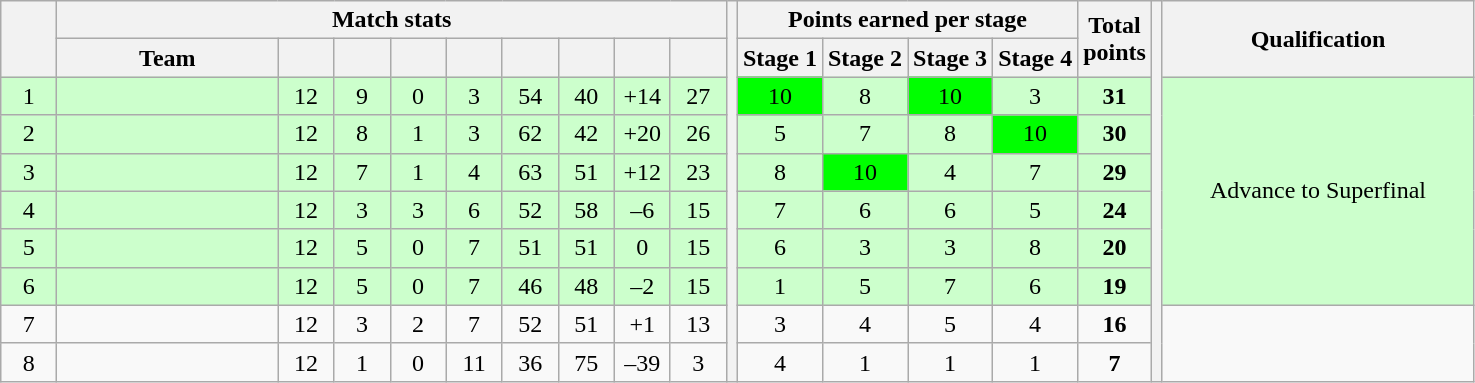<table class="wikitable" style="text-align: center; font-size: 100%;">
<tr>
<th width="30" rowspan=2></th>
<th colspan=9>Match stats</th>
<th rowspan=10></th>
<th colspan=4>Points earned per stage</th>
<th rowspan=2>Total<br>points</th>
<th rowspan=10></th>
<th rowspan=2 width=200>Qualification</th>
</tr>
<tr>
<th width="140">Team</th>
<th width="30"></th>
<th width="30"></th>
<th width="30"></th>
<th width="30"></th>
<th width="30"></th>
<th width="30"></th>
<th width="30"></th>
<th width="30"></th>
<th>Stage 1</th>
<th>Stage 2</th>
<th>Stage 3</th>
<th>Stage 4</th>
</tr>
<tr style="background-color: #ccffcc;">
<td>1</td>
<td align=left></td>
<td>12</td>
<td>9</td>
<td>0</td>
<td>3</td>
<td>54</td>
<td>40</td>
<td>+14</td>
<td>27</td>
<td style="background:#00ff00;">10</td>
<td>8</td>
<td style="background:#00ff00;">10</td>
<td>3</td>
<td><strong>31</strong></td>
<td rowspan=6>Advance to Superfinal</td>
</tr>
<tr style="background-color: #ccffcc;">
<td>2</td>
<td align=left></td>
<td>12</td>
<td>8</td>
<td>1</td>
<td>3</td>
<td>62</td>
<td>42</td>
<td>+20</td>
<td>26</td>
<td>5</td>
<td>7</td>
<td>8</td>
<td style="background:#00ff00;">10</td>
<td><strong>30</strong></td>
</tr>
<tr style="background-color: #ccffcc;">
<td>3</td>
<td align=left></td>
<td>12</td>
<td>7</td>
<td>1</td>
<td>4</td>
<td>63</td>
<td>51</td>
<td>+12</td>
<td>23</td>
<td>8</td>
<td style="background:#00ff00;">10</td>
<td>4</td>
<td>7</td>
<td><strong>29</strong></td>
</tr>
<tr style="background-color: #ccffcc;">
<td>4</td>
<td align=left></td>
<td>12</td>
<td>3</td>
<td>3</td>
<td>6</td>
<td>52</td>
<td>58</td>
<td>–6</td>
<td>15</td>
<td>7</td>
<td>6</td>
<td>6</td>
<td>5</td>
<td><strong>24</strong></td>
</tr>
<tr style="background-color: #ccffcc;">
<td>5</td>
<td align=left></td>
<td>12</td>
<td>5</td>
<td>0</td>
<td>7</td>
<td>51</td>
<td>51</td>
<td>0</td>
<td>15</td>
<td>6</td>
<td>3</td>
<td>3</td>
<td>8</td>
<td><strong>20</strong></td>
</tr>
<tr style="background-color: #ccffcc;">
<td>6</td>
<td align=left></td>
<td>12</td>
<td>5</td>
<td>0</td>
<td>7</td>
<td>46</td>
<td>48</td>
<td>–2</td>
<td>15</td>
<td>1</td>
<td>5</td>
<td>7</td>
<td>6</td>
<td><strong>19</strong></td>
</tr>
<tr>
<td>7</td>
<td align=left></td>
<td>12</td>
<td>3</td>
<td>2</td>
<td>7</td>
<td>52</td>
<td>51</td>
<td>+1</td>
<td>13</td>
<td>3</td>
<td>4</td>
<td>5</td>
<td>4</td>
<td><strong>16</strong></td>
<td rowspan=2></td>
</tr>
<tr>
<td>8</td>
<td align=left></td>
<td>12</td>
<td>1</td>
<td>0</td>
<td>11</td>
<td>36</td>
<td>75</td>
<td>–39</td>
<td>3</td>
<td>4</td>
<td>1</td>
<td>1</td>
<td>1</td>
<td><strong>7</strong></td>
</tr>
</table>
